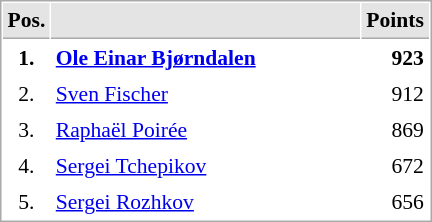<table cellspacing="1" cellpadding="3" style="border:1px solid #AAAAAA;font-size:90%">
<tr bgcolor="#E4E4E4">
<th style="border-bottom:1px solid #AAAAAA" width=10>Pos.</th>
<th style="border-bottom:1px solid #AAAAAA" width=200></th>
<th style="border-bottom:1px solid #AAAAAA" width=20>Points</th>
</tr>
<tr>
<td align="center"><strong>1.</strong></td>
<td> <strong><a href='#'>Ole Einar Bjørndalen</a></strong></td>
<td align="right"><strong>923</strong></td>
</tr>
<tr>
<td align="center">2.</td>
<td> <a href='#'>Sven Fischer</a></td>
<td align="right">912</td>
</tr>
<tr>
<td align="center">3.</td>
<td> <a href='#'>Raphaël Poirée</a></td>
<td align="right">869</td>
</tr>
<tr>
<td align="center">4.</td>
<td> <a href='#'>Sergei Tchepikov</a></td>
<td align="right">672</td>
</tr>
<tr>
<td align="center">5.</td>
<td> <a href='#'>Sergei Rozhkov</a></td>
<td align="right">656</td>
</tr>
</table>
